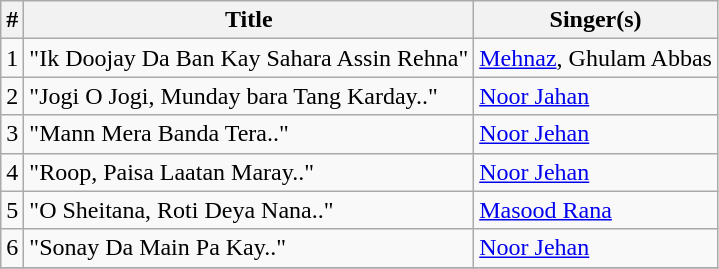<table class="wikitable">
<tr>
<th>#</th>
<th>Title</th>
<th>Singer(s)</th>
</tr>
<tr>
<td>1</td>
<td>"Ik Doojay Da Ban Kay Sahara Assin Rehna"</td>
<td><a href='#'>Mehnaz</a>, Ghulam Abbas</td>
</tr>
<tr>
<td>2</td>
<td>"Jogi O Jogi, Munday bara Tang Karday.."</td>
<td><a href='#'>Noor Jahan</a></td>
</tr>
<tr>
<td>3</td>
<td>"Mann Mera Banda Tera.."</td>
<td><a href='#'>Noor Jehan</a></td>
</tr>
<tr>
<td>4</td>
<td>"Roop, Paisa Laatan Maray.."</td>
<td><a href='#'>Noor Jehan</a></td>
</tr>
<tr>
<td>5</td>
<td>"O Sheitana, Roti Deya Nana.."</td>
<td><a href='#'>Masood Rana</a></td>
</tr>
<tr>
<td>6</td>
<td>"Sonay Da Main Pa Kay.."</td>
<td><a href='#'>Noor Jehan</a></td>
</tr>
<tr>
</tr>
</table>
